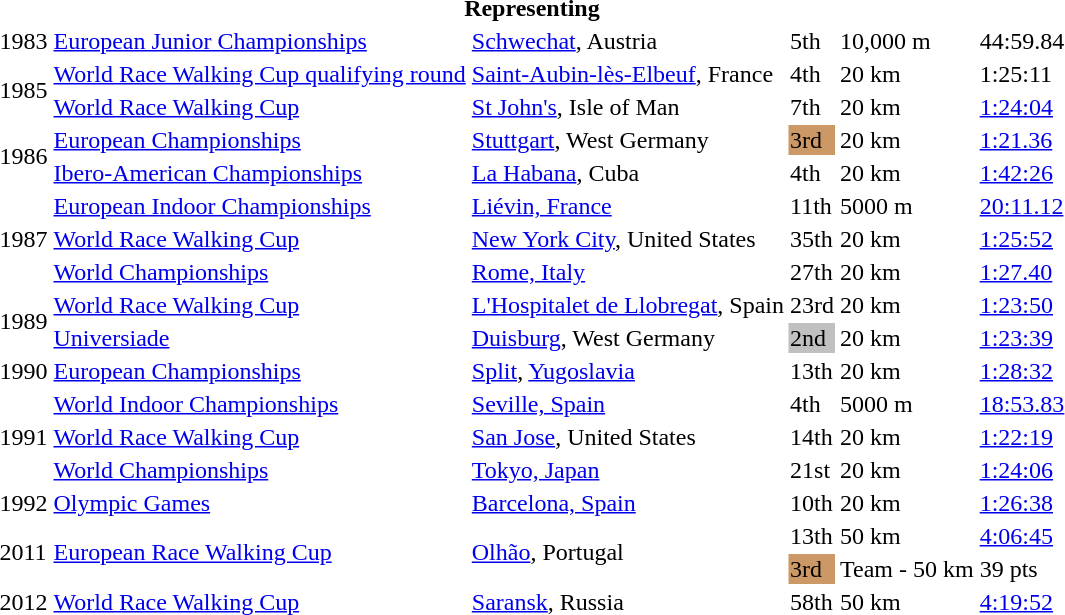<table>
<tr>
<th colspan="6">Representing </th>
</tr>
<tr>
<td>1983</td>
<td><a href='#'>European Junior Championships</a></td>
<td><a href='#'>Schwechat</a>, Austria</td>
<td>5th</td>
<td>10,000 m</td>
<td>44:59.84</td>
</tr>
<tr>
<td rowspan=2>1985</td>
<td><a href='#'>World Race Walking Cup qualifying round</a></td>
<td><a href='#'>Saint-Aubin-lès-Elbeuf</a>, France</td>
<td>4th</td>
<td>20 km</td>
<td>1:25:11</td>
</tr>
<tr>
<td><a href='#'>World Race Walking Cup</a></td>
<td><a href='#'>St John's</a>, Isle of Man</td>
<td>7th</td>
<td>20 km</td>
<td><a href='#'>1:24:04</a></td>
</tr>
<tr>
<td rowspan=2>1986</td>
<td><a href='#'>European Championships</a></td>
<td><a href='#'>Stuttgart</a>, West Germany</td>
<td bgcolor="cc9966">3rd</td>
<td>20 km</td>
<td><a href='#'>1:21.36</a></td>
</tr>
<tr>
<td><a href='#'>Ibero-American Championships</a></td>
<td><a href='#'>La Habana</a>, Cuba</td>
<td>4th</td>
<td>20 km</td>
<td><a href='#'>1:42:26</a></td>
</tr>
<tr>
<td rowspan=3>1987</td>
<td><a href='#'>European Indoor Championships</a></td>
<td><a href='#'>Liévin, France</a></td>
<td>11th</td>
<td>5000 m</td>
<td><a href='#'>20:11.12</a></td>
</tr>
<tr>
<td><a href='#'>World Race Walking Cup</a></td>
<td><a href='#'>New York City</a>, United States</td>
<td>35th</td>
<td>20 km</td>
<td><a href='#'>1:25:52</a></td>
</tr>
<tr>
<td><a href='#'>World Championships</a></td>
<td><a href='#'>Rome, Italy</a></td>
<td>27th</td>
<td>20 km</td>
<td><a href='#'>1:27.40</a></td>
</tr>
<tr>
<td rowspan=2>1989</td>
<td><a href='#'>World Race Walking Cup</a></td>
<td><a href='#'>L'Hospitalet de Llobregat</a>, Spain</td>
<td>23rd</td>
<td>20 km</td>
<td><a href='#'>1:23:50</a></td>
</tr>
<tr>
<td><a href='#'>Universiade</a></td>
<td><a href='#'>Duisburg</a>, West Germany</td>
<td bgcolor=silver>2nd</td>
<td>20 km</td>
<td><a href='#'>1:23:39</a></td>
</tr>
<tr>
<td>1990</td>
<td><a href='#'>European Championships</a></td>
<td><a href='#'>Split</a>, <a href='#'>Yugoslavia</a></td>
<td>13th</td>
<td>20 km</td>
<td><a href='#'>1:28:32</a></td>
</tr>
<tr>
<td rowspan=3>1991</td>
<td><a href='#'>World Indoor Championships</a></td>
<td><a href='#'>Seville, Spain</a></td>
<td>4th</td>
<td>5000 m</td>
<td><a href='#'>18:53.83</a></td>
</tr>
<tr>
<td><a href='#'>World Race Walking Cup</a></td>
<td><a href='#'>San Jose</a>, United States</td>
<td>14th</td>
<td>20 km</td>
<td><a href='#'>1:22:19</a></td>
</tr>
<tr>
<td><a href='#'>World Championships</a></td>
<td><a href='#'>Tokyo, Japan</a></td>
<td>21st</td>
<td>20 km</td>
<td><a href='#'>1:24:06</a></td>
</tr>
<tr>
<td>1992</td>
<td><a href='#'>Olympic Games</a></td>
<td><a href='#'>Barcelona, Spain</a></td>
<td>10th</td>
<td>20 km</td>
<td><a href='#'>1:26:38</a></td>
</tr>
<tr>
<td rowspan=2>2011</td>
<td rowspan=2><a href='#'>European Race Walking Cup</a></td>
<td rowspan=2><a href='#'>Olhão</a>, Portugal</td>
<td>13th</td>
<td>50 km</td>
<td><a href='#'>4:06:45</a></td>
</tr>
<tr>
<td bgcolor="cc9966">3rd</td>
<td>Team - 50 km</td>
<td>39 pts</td>
</tr>
<tr>
<td>2012</td>
<td><a href='#'>World Race Walking Cup</a></td>
<td><a href='#'>Saransk</a>, Russia</td>
<td>58th</td>
<td>50 km</td>
<td><a href='#'>4:19:52</a></td>
</tr>
</table>
